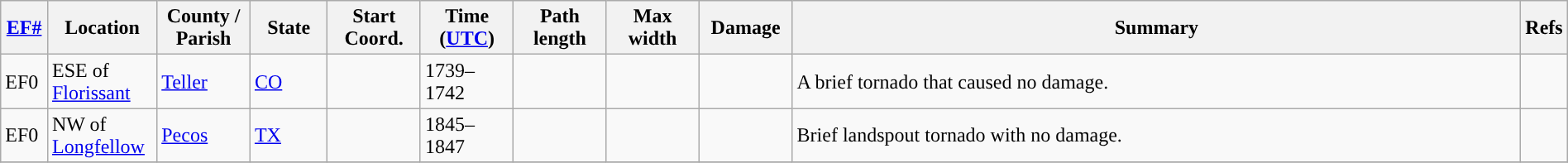<table class="wikitable sortable" style="width:100%;">
<tr>
<th scope="col" width="3%" align="center"><a href='#'>EF#</a></th>
<th scope="col" width="7%" align="center" class="unsortable">Location</th>
<th scope="col" width="6%" align="center" class="unsortable">County / Parish</th>
<th scope="col" width="5%" align="center">State</th>
<th scope="col" width="6%" class="unsortable" align="center">Start Coord.</th>
<th scope="col" width="6%" align="center">Time (<a href='#'>UTC</a>)</th>
<th scope="col" width="6%" align="center">Path length</th>
<th scope="col" width="6%" align="center">Max width</th>
<th scope="col" width="6%" align="center">Damage</th>
<th scope="col" width="48%" class="unsortable" align="center">Summary</th>
<th scope="col" width="48%" class="unsortable" align="center">Refs</th>
</tr>
<tr>
<td>EF0</td>
<td>ESE of <a href='#'>Florissant</a></td>
<td><a href='#'>Teller</a></td>
<td><a href='#'>CO</a></td>
<td></td>
<td>1739–1742</td>
<td></td>
<td></td>
<td></td>
<td>A brief tornado that caused no damage.</td>
<td></td>
</tr>
<tr>
<td>EF0</td>
<td>NW of <a href='#'>Longfellow</a></td>
<td><a href='#'>Pecos</a></td>
<td><a href='#'>TX</a></td>
<td></td>
<td>1845–1847</td>
<td></td>
<td></td>
<td></td>
<td>Brief landspout tornado with no damage.</td>
<td></td>
</tr>
<tr>
</tr>
</table>
